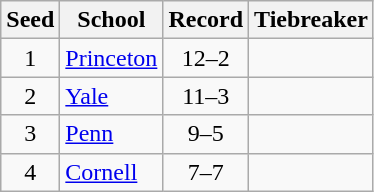<table class="wikitable" style="text-align:center">
<tr>
<th>Seed</th>
<th>School</th>
<th>Record</th>
<th>Tiebreaker</th>
</tr>
<tr>
<td>1</td>
<td align=left><a href='#'>Princeton</a></td>
<td>12–2</td>
<td></td>
</tr>
<tr>
<td>2</td>
<td align=left><a href='#'>Yale</a></td>
<td>11–3</td>
<td></td>
</tr>
<tr>
<td>3</td>
<td align=left><a href='#'>Penn</a></td>
<td>9–5</td>
<td></td>
</tr>
<tr>
<td>4</td>
<td align=left><a href='#'>Cornell</a></td>
<td>7–7</td>
<td></td>
</tr>
</table>
